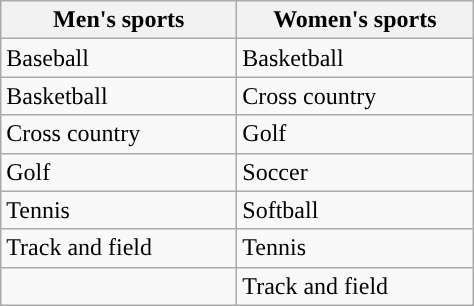<table class="wikitable"; style= "text-align: ">
<tr>
<th width=150px>Men's sports</th>
<th width=150px>Women's sports</th>
</tr>
<tr>
<td>Baseball</td>
<td>Basketball</td>
</tr>
<tr>
<td>Basketball</td>
<td>Cross country</td>
</tr>
<tr>
<td>Cross country</td>
<td>Golf</td>
</tr>
<tr>
<td>Golf</td>
<td>Soccer</td>
</tr>
<tr>
<td>Tennis</td>
<td>Softball</td>
</tr>
<tr>
<td>Track and field</td>
<td>Tennis</td>
</tr>
<tr>
<td></td>
<td>Track and field</td>
</tr>
</table>
